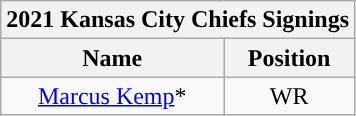<table class="wikitable" style="text-align:center">
<tr>
<th colspan=2>2021 Kansas City Chiefs Signings</th>
</tr>
<tr>
<th>Name</th>
<th>Position</th>
</tr>
<tr>
<td><a href='#'>Marcus Kemp</a>*</td>
<td>WR</td>
</tr>
</table>
